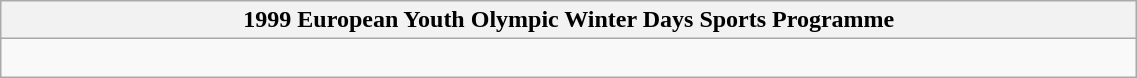<table class="wikitable" style="width: 60%;">
<tr>
<th>1999 European Youth Olympic Winter Days Sports Programme</th>
</tr>
<tr>
<td><br></td>
</tr>
</table>
